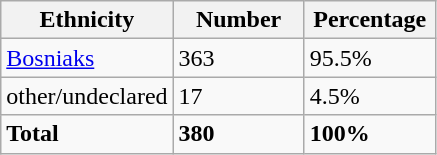<table class="wikitable">
<tr>
<th width="100px">Ethnicity</th>
<th width="80px">Number</th>
<th width="80px">Percentage</th>
</tr>
<tr>
<td><a href='#'>Bosniaks</a></td>
<td>363</td>
<td>95.5%</td>
</tr>
<tr>
<td>other/undeclared</td>
<td>17</td>
<td>4.5%</td>
</tr>
<tr>
<td><strong>Total</strong></td>
<td><strong>380</strong></td>
<td><strong>100%</strong></td>
</tr>
</table>
